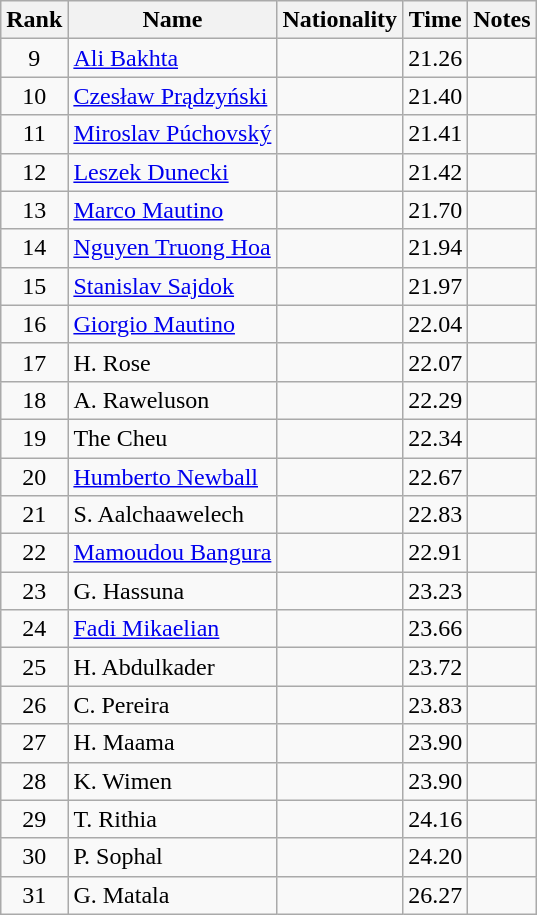<table class="wikitable sortable" style="text-align:center">
<tr>
<th>Rank</th>
<th>Name</th>
<th>Nationality</th>
<th>Time</th>
<th>Notes</th>
</tr>
<tr>
<td>9</td>
<td align="left"><a href='#'>Ali Bakhta</a></td>
<td align=left></td>
<td>21.26</td>
<td></td>
</tr>
<tr>
<td>10</td>
<td align="left"><a href='#'>Czesław Prądzyński</a></td>
<td align=left></td>
<td>21.40</td>
<td></td>
</tr>
<tr>
<td>11</td>
<td align="left"><a href='#'>Miroslav Púchovský</a></td>
<td align=left></td>
<td>21.41</td>
<td></td>
</tr>
<tr>
<td>12</td>
<td align="left"><a href='#'>Leszek Dunecki</a></td>
<td align=left></td>
<td>21.42</td>
<td></td>
</tr>
<tr>
<td>13</td>
<td align="left"><a href='#'>Marco Mautino</a></td>
<td align=left></td>
<td>21.70</td>
<td></td>
</tr>
<tr>
<td>14</td>
<td align="left"><a href='#'>Nguyen Truong Hoa</a></td>
<td align=left></td>
<td>21.94</td>
<td></td>
</tr>
<tr>
<td>15</td>
<td align="left"><a href='#'>Stanislav Sajdok</a></td>
<td align=left></td>
<td>21.97</td>
<td></td>
</tr>
<tr>
<td>16</td>
<td align="left"><a href='#'>Giorgio Mautino</a></td>
<td align=left></td>
<td>22.04</td>
<td></td>
</tr>
<tr>
<td>17</td>
<td align="left">H. Rose</td>
<td align=left></td>
<td>22.07</td>
<td></td>
</tr>
<tr>
<td>18</td>
<td align="left">A. Raweluson</td>
<td align=left></td>
<td>22.29</td>
<td></td>
</tr>
<tr>
<td>19</td>
<td align="left">The Cheu</td>
<td align=left></td>
<td>22.34</td>
<td></td>
</tr>
<tr>
<td>20</td>
<td align="left"><a href='#'>Humberto Newball</a></td>
<td align=left></td>
<td>22.67</td>
<td></td>
</tr>
<tr>
<td>21</td>
<td align="left">S. Aalchaawelech</td>
<td align=left></td>
<td>22.83</td>
<td></td>
</tr>
<tr>
<td>22</td>
<td align="left"><a href='#'>Mamoudou Bangura</a></td>
<td align=left></td>
<td>22.91</td>
<td></td>
</tr>
<tr>
<td>23</td>
<td align="left">G. Hassuna</td>
<td align=left></td>
<td>23.23</td>
<td></td>
</tr>
<tr>
<td>24</td>
<td align="left"><a href='#'>Fadi Mikaelian</a></td>
<td align=left></td>
<td>23.66</td>
<td></td>
</tr>
<tr>
<td>25</td>
<td align="left">H. Abdulkader</td>
<td align=left></td>
<td>23.72</td>
<td></td>
</tr>
<tr>
<td>26</td>
<td align="left">C. Pereira</td>
<td align=left></td>
<td>23.83</td>
<td></td>
</tr>
<tr>
<td>27</td>
<td align="left">H. Maama</td>
<td align=left></td>
<td>23.90</td>
<td></td>
</tr>
<tr>
<td>28</td>
<td align="left">K. Wimen</td>
<td align=left></td>
<td>23.90</td>
<td></td>
</tr>
<tr>
<td>29</td>
<td align="left">T. Rithia</td>
<td align=left></td>
<td>24.16</td>
<td></td>
</tr>
<tr>
<td>30</td>
<td align="left">P. Sophal</td>
<td align=left></td>
<td>24.20</td>
<td></td>
</tr>
<tr>
<td>31</td>
<td align="left">G. Matala</td>
<td align=left></td>
<td>26.27</td>
<td></td>
</tr>
</table>
